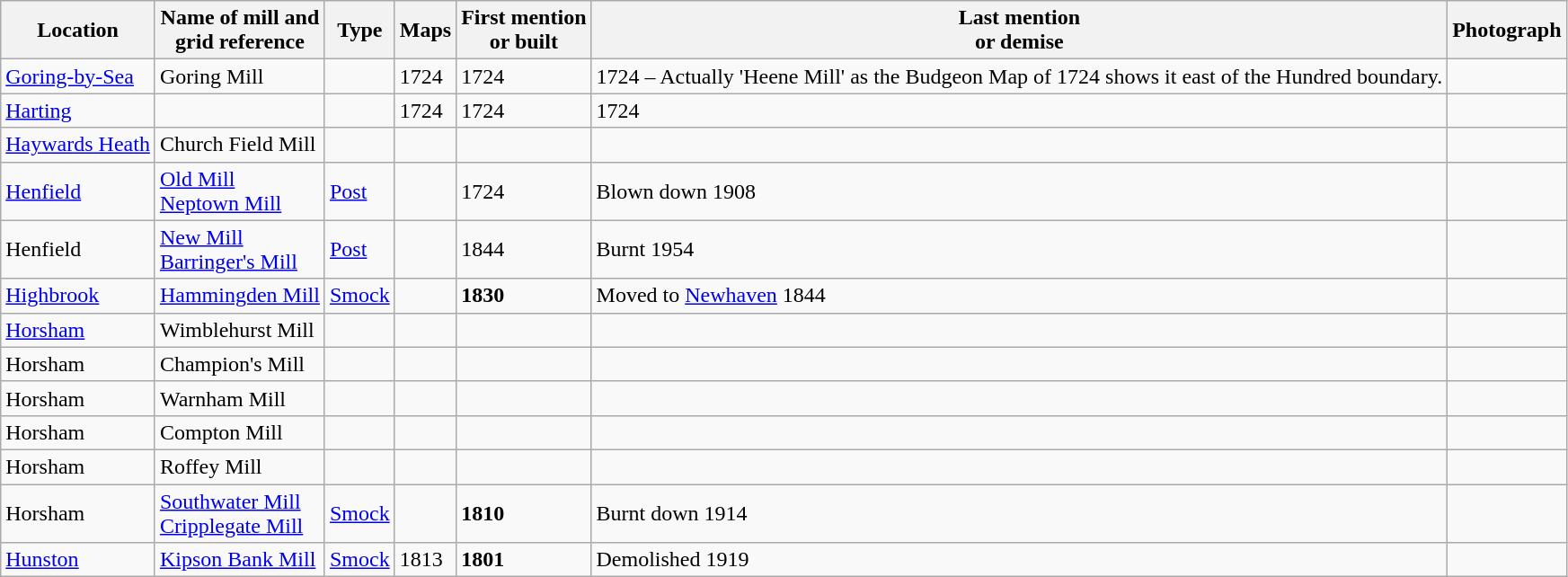<table class="wikitable">
<tr>
<th>Location</th>
<th>Name of mill and<br>grid reference</th>
<th>Type</th>
<th>Maps</th>
<th>First mention<br>or built</th>
<th>Last mention<br> or demise</th>
<th>Photograph</th>
</tr>
<tr>
<td><a href='#'>Goring-by-Sea</a></td>
<td>Goring Mill</td>
<td></td>
<td>1724</td>
<td>1724</td>
<td>1724 – Actually 'Heene Mill' as the Budgeon Map of 1724 shows it east of the Hundred boundary.</td>
<td></td>
</tr>
<tr>
<td><a href='#'>Harting</a></td>
<td></td>
<td></td>
<td>1724</td>
<td>1724</td>
<td>1724</td>
<td></td>
</tr>
<tr>
<td><a href='#'>Haywards Heath</a></td>
<td>Church Field Mill</td>
<td></td>
<td></td>
<td></td>
<td></td>
<td></td>
</tr>
<tr>
<td><a href='#'>Henfield</a></td>
<td><a href='#'>Old Mill<br>Neptown Mill</a></td>
<td><a href='#'>Post</a></td>
<td></td>
<td>1724</td>
<td>Blown down 1908</td>
<td></td>
</tr>
<tr>
<td>Henfield</td>
<td><a href='#'>New Mill<br>Barringer's Mill</a></td>
<td><a href='#'>Post</a></td>
<td></td>
<td>1844</td>
<td>Burnt 1954</td>
<td></td>
</tr>
<tr>
<td><a href='#'>Highbrook</a></td>
<td><a href='#'>Hammingden Mill</a></td>
<td><a href='#'>Smock</a></td>
<td></td>
<td><strong>1830</strong></td>
<td>Moved to <a href='#'>Newhaven</a> 1844</td>
<td></td>
</tr>
<tr>
<td><a href='#'>Horsham</a></td>
<td>Wimblehurst Mill</td>
<td></td>
<td></td>
<td></td>
<td></td>
<td></td>
</tr>
<tr>
<td>Horsham</td>
<td>Champion's Mill</td>
<td></td>
<td></td>
<td></td>
<td></td>
<td></td>
</tr>
<tr>
<td>Horsham</td>
<td>Warnham Mill</td>
<td></td>
<td></td>
<td></td>
<td></td>
<td></td>
</tr>
<tr>
<td>Horsham</td>
<td>Compton Mill</td>
<td></td>
<td></td>
<td></td>
<td></td>
<td></td>
</tr>
<tr>
<td>Horsham</td>
<td>Roffey Mill</td>
<td></td>
<td></td>
<td></td>
<td></td>
<td></td>
</tr>
<tr>
<td>Horsham</td>
<td><a href='#'>Southwater Mill<br>Cripplegate Mill</a></td>
<td><a href='#'>Smock</a></td>
<td></td>
<td><strong>1810</strong></td>
<td>Burnt down 1914</td>
<td></td>
</tr>
<tr>
<td><a href='#'>Hunston</a></td>
<td><a href='#'>Kipson Bank Mill</a><br></td>
<td><a href='#'>Smock</a></td>
<td>1813</td>
<td><strong>1801</strong></td>
<td>Demolished 1919<br></td>
<td></td>
</tr>
</table>
